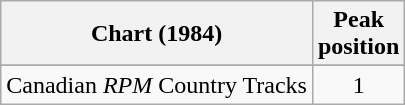<table class="wikitable sortable">
<tr>
<th align="left">Chart (1984)</th>
<th align="center">Peak<br>position</th>
</tr>
<tr>
</tr>
<tr>
<td align="left">Canadian <em>RPM</em> Country Tracks</td>
<td align="center">1</td>
</tr>
</table>
